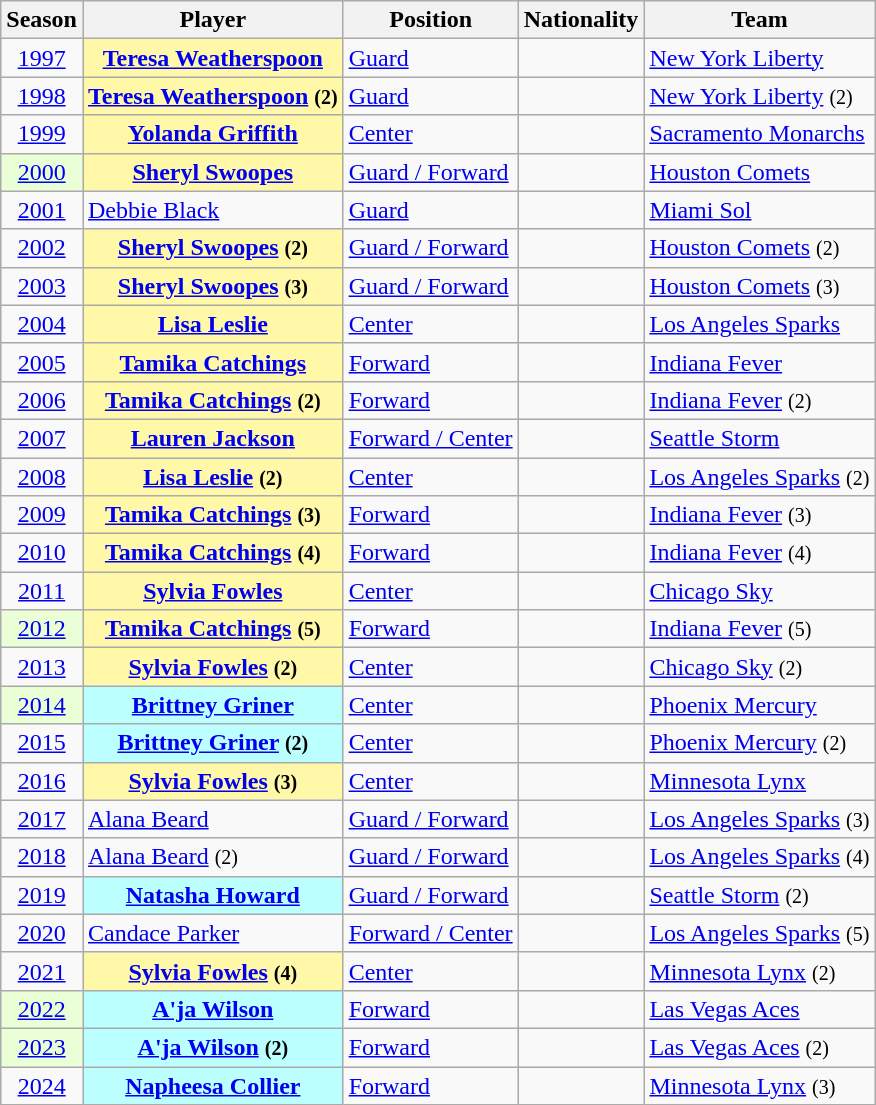<table class="wikitable plainrowheaders sortable" summary="Season (sortable), Player (sortable), Position (sortable), Nationality (sortable) and Team (sortable)">
<tr>
<th scope="col">Season</th>
<th scope="col">Player</th>
<th scope="col">Position</th>
<th scope="col">Nationality</th>
<th scope="col">Team</th>
</tr>
<tr>
<td style="text-align: center"><a href='#'>1997</a></td>
<th scope="row" style="background-color:#FFF8A8"><a href='#'>Teresa Weatherspoon</a></th>
<td><a href='#'>Guard</a></td>
<td></td>
<td><a href='#'>New York Liberty</a></td>
</tr>
<tr>
<td style="text-align: center"><a href='#'>1998</a></td>
<th scope="row" style="background-color:#FFF8A8"><a href='#'>Teresa Weatherspoon</a> <small>(2)</small></th>
<td><a href='#'>Guard</a></td>
<td></td>
<td><a href='#'>New York Liberty</a> <small>(2)</small></td>
</tr>
<tr>
<td style="text-align: center"><a href='#'>1999</a></td>
<th scope="row" style="background-color:#FFF8A8"><a href='#'>Yolanda Griffith</a></th>
<td><a href='#'>Center</a></td>
<td></td>
<td><a href='#'>Sacramento Monarchs</a></td>
</tr>
<tr>
<td scope="row" style="background-color:#EBFFD6; text-align: center"><a href='#'>2000</a></td>
<th scope="row" style="background-color:#FFF8A8"><a href='#'>Sheryl Swoopes</a></th>
<td><a href='#'>Guard / Forward</a></td>
<td></td>
<td><a href='#'>Houston Comets</a></td>
</tr>
<tr>
<td style="text-align: center"><a href='#'>2001</a></td>
<td><a href='#'>Debbie Black</a></td>
<td><a href='#'>Guard</a></td>
<td></td>
<td><a href='#'>Miami Sol</a></td>
</tr>
<tr>
<td style="text-align: center"><a href='#'>2002</a></td>
<th scope="row" style="background-color:#FFF8A8"><a href='#'>Sheryl Swoopes</a> <small>(2)</small></th>
<td><a href='#'>Guard / Forward</a></td>
<td></td>
<td><a href='#'>Houston Comets</a> <small>(2)</small></td>
</tr>
<tr>
<td style="text-align: center"><a href='#'>2003</a></td>
<th scope="row" style="background-color:#FFF8A8"><a href='#'>Sheryl Swoopes</a> <small>(3)</small></th>
<td><a href='#'>Guard / Forward</a></td>
<td></td>
<td><a href='#'>Houston Comets</a> <small>(3)</small></td>
</tr>
<tr>
<td style="text-align: center"><a href='#'>2004</a></td>
<th scope="row" style="background-color:#FFF8A8"><a href='#'>Lisa Leslie</a></th>
<td><a href='#'>Center</a></td>
<td></td>
<td><a href='#'>Los Angeles Sparks</a></td>
</tr>
<tr>
<td style="text-align: center"><a href='#'>2005</a></td>
<th scope="row" style="background-color:#FFF8A8"><a href='#'>Tamika Catchings</a></th>
<td><a href='#'>Forward</a></td>
<td></td>
<td><a href='#'>Indiana Fever</a></td>
</tr>
<tr>
<td style="text-align: center"><a href='#'>2006</a></td>
<th scope="row" style="background-color:#FFF8A8"><a href='#'>Tamika Catchings</a> <small>(2)</small></th>
<td><a href='#'>Forward</a></td>
<td></td>
<td><a href='#'>Indiana Fever</a> <small>(2)</small></td>
</tr>
<tr>
<td style="text-align: center"><a href='#'>2007</a></td>
<th scope="row" style="background-color:#FFF8A8"><a href='#'>Lauren Jackson</a></th>
<td><a href='#'>Forward / Center</a></td>
<td></td>
<td><a href='#'>Seattle Storm</a></td>
</tr>
<tr>
<td style="text-align: center"><a href='#'>2008</a></td>
<th scope="row" style="background-color:#FFF8A8"><a href='#'>Lisa Leslie</a> <small>(2)</small></th>
<td><a href='#'>Center</a></td>
<td></td>
<td><a href='#'>Los Angeles Sparks</a> <small>(2)</small></td>
</tr>
<tr>
<td style="text-align: center"><a href='#'>2009</a></td>
<th scope="row" style="background-color:#FFF8A8"><a href='#'>Tamika Catchings</a> <small>(3)</small></th>
<td><a href='#'>Forward</a></td>
<td></td>
<td><a href='#'>Indiana Fever</a> <small>(3)</small></td>
</tr>
<tr>
<td style="text-align: center"><a href='#'>2010</a></td>
<th scope="row" style="background-color:#FFF8A8"><a href='#'>Tamika Catchings</a> <small>(4)</small></th>
<td><a href='#'>Forward</a></td>
<td></td>
<td><a href='#'>Indiana Fever</a> <small>(4)</small></td>
</tr>
<tr>
<td style="text-align: center"><a href='#'>2011</a></td>
<th scope="row" style="background-color:#FFF8A8"><a href='#'>Sylvia Fowles</a></th>
<td><a href='#'>Center</a></td>
<td></td>
<td><a href='#'>Chicago Sky</a></td>
</tr>
<tr>
<td scope="row" style="background-color:#EBFFD6; text-align: center"><a href='#'>2012</a></td>
<th scope="row" style="background-color:#FFF8A8"><a href='#'>Tamika Catchings</a> <small>(5)</small></th>
<td><a href='#'>Forward</a></td>
<td></td>
<td><a href='#'>Indiana Fever</a> <small>(5)</small></td>
</tr>
<tr>
<td style="text-align: center"><a href='#'>2013</a></td>
<th scope="row" style="background-color:#FFF8A8"><a href='#'>Sylvia Fowles</a> <small>(2)</small></th>
<td><a href='#'>Center</a></td>
<td></td>
<td><a href='#'>Chicago Sky</a> <small>(2)</small></td>
</tr>
<tr>
<td scope="row" style="background-color:#EBFFD6; text-align: center"><a href='#'>2014</a></td>
<th scope="row" style="background-color:#BBFFFF"><a href='#'>Brittney Griner</a></th>
<td><a href='#'>Center</a></td>
<td></td>
<td><a href='#'>Phoenix Mercury</a></td>
</tr>
<tr>
<td style="text-align: center"><a href='#'>2015</a></td>
<th scope="row" style="background-color:#BBFFFF"><a href='#'>Brittney Griner</a> <small>(2)</small></th>
<td><a href='#'>Center</a></td>
<td></td>
<td><a href='#'>Phoenix Mercury</a> <small>(2)</small></td>
</tr>
<tr>
<td style="text-align: center"><a href='#'>2016</a></td>
<th scope="row" style="background-color:#FFF8A8"><a href='#'>Sylvia Fowles</a> <small>(3)</small></th>
<td><a href='#'>Center</a></td>
<td></td>
<td><a href='#'>Minnesota Lynx</a></td>
</tr>
<tr>
<td style="text-align: center"><a href='#'>2017</a></td>
<td><a href='#'>Alana Beard</a></td>
<td><a href='#'>Guard / Forward</a></td>
<td></td>
<td><a href='#'>Los Angeles Sparks</a> <small>(3)</small></td>
</tr>
<tr>
<td style="text-align: center"><a href='#'>2018</a></td>
<td><a href='#'>Alana Beard</a> <small>(2)</small></td>
<td><a href='#'>Guard / Forward</a></td>
<td></td>
<td><a href='#'>Los Angeles Sparks</a> <small>(4)</small></td>
</tr>
<tr>
<td style="text-align: center"><a href='#'>2019</a></td>
<th scope="row" style="background-color:#BBFFFF"><a href='#'>Natasha Howard</a></th>
<td><a href='#'>Guard / Forward</a></td>
<td></td>
<td><a href='#'>Seattle Storm</a> <small>(2)</small></td>
</tr>
<tr>
<td style="text-align: center"><a href='#'>2020</a></td>
<td><a href='#'>Candace Parker</a></td>
<td><a href='#'>Forward / Center</a></td>
<td></td>
<td><a href='#'>Los Angeles Sparks</a> <small>(5)</small></td>
</tr>
<tr>
<td style="text-align: center"><a href='#'>2021</a></td>
<th scope="row" style="background-color:#FFF8A8"><a href='#'>Sylvia Fowles</a> <small>(4)</small></th>
<td><a href='#'>Center</a></td>
<td></td>
<td><a href='#'>Minnesota Lynx</a> <small>(2)</small></td>
</tr>
<tr>
<td scope="row" style="background-color:#EBFFD6; text-align: center"><a href='#'>2022</a></td>
<th scope="row" style="background-color:#BBFFFF"><a href='#'>A'ja Wilson</a></th>
<td><a href='#'>Forward</a></td>
<td></td>
<td><a href='#'>Las Vegas Aces</a></td>
</tr>
<tr>
<td scope="row" style="background-color:#EBFFD6; text-align: center"><a href='#'>2023</a></td>
<th scope="row" style="background-color:#BBFFFF"><a href='#'>A'ja Wilson</a> <small>(2)</small></th>
<td><a href='#'>Forward</a></td>
<td></td>
<td><a href='#'>Las Vegas Aces</a> <small>(2)</small></td>
</tr>
<tr>
<td style="text-align: center"><a href='#'>2024</a></td>
<th scope="row" style="background-color:#BBFFFF"><a href='#'>Napheesa Collier</a></th>
<td><a href='#'>Forward</a></td>
<td></td>
<td><a href='#'>Minnesota Lynx</a> <small>(3)</small></td>
</tr>
</table>
